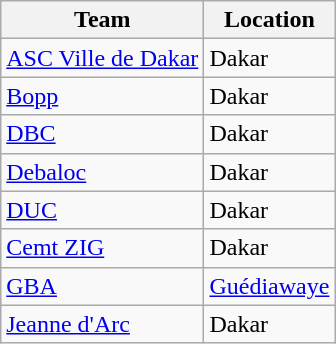<table class="wikitable sortable">
<tr>
<th>Team</th>
<th>Location</th>
</tr>
<tr>
<td><a href='#'>ASC Ville de Dakar</a></td>
<td>Dakar</td>
</tr>
<tr>
<td><a href='#'>Bopp</a></td>
<td>Dakar</td>
</tr>
<tr>
<td><a href='#'>DBC</a></td>
<td>Dakar</td>
</tr>
<tr>
<td><a href='#'>Debaloc</a></td>
<td>Dakar</td>
</tr>
<tr>
<td><a href='#'>DUC</a></td>
<td>Dakar</td>
</tr>
<tr>
<td><a href='#'>Cemt ZIG</a></td>
<td>Dakar</td>
</tr>
<tr>
<td><a href='#'>GBA</a></td>
<td><a href='#'>Guédiawaye</a></td>
</tr>
<tr>
<td><a href='#'>Jeanne d'Arc</a></td>
<td>Dakar</td>
</tr>
</table>
